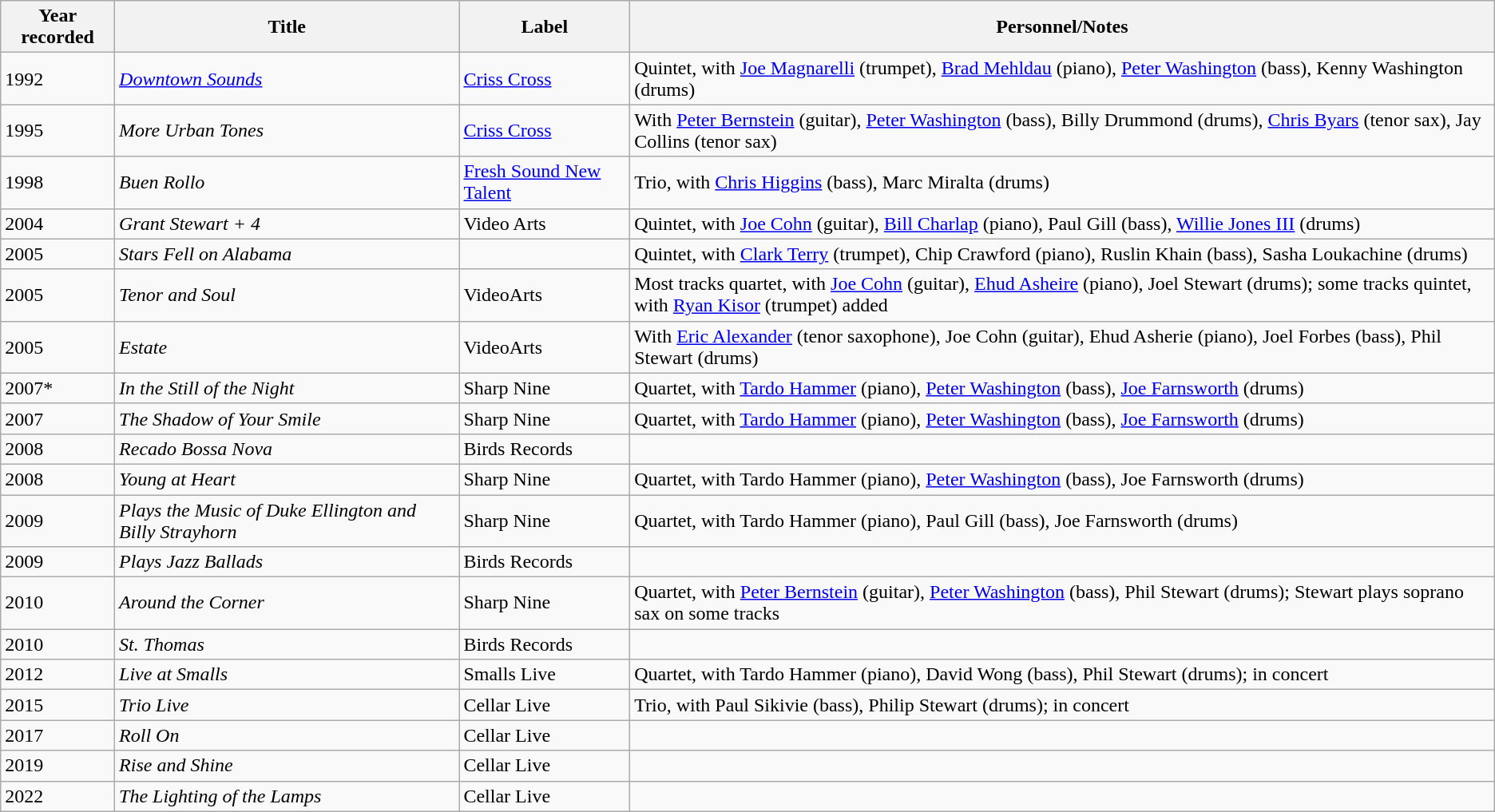<table class="wikitable sortable">
<tr>
<th>Year recorded</th>
<th>Title</th>
<th>Label</th>
<th>Personnel/Notes</th>
</tr>
<tr>
<td>1992</td>
<td><em><a href='#'>Downtown Sounds</a></em></td>
<td><a href='#'>Criss Cross</a></td>
<td>Quintet, with <a href='#'>Joe Magnarelli</a> (trumpet), <a href='#'>Brad Mehldau</a> (piano), <a href='#'>Peter Washington</a> (bass), Kenny Washington (drums)</td>
</tr>
<tr>
<td>1995</td>
<td><em>More Urban Tones</em></td>
<td><a href='#'>Criss Cross</a></td>
<td>With <a href='#'>Peter Bernstein</a> (guitar), <a href='#'>Peter Washington</a> (bass), Billy Drummond (drums), <a href='#'>Chris Byars</a> (tenor sax), Jay Collins (tenor sax)</td>
</tr>
<tr>
<td>1998</td>
<td><em>Buen Rollo</em></td>
<td><a href='#'>Fresh Sound New Talent</a></td>
<td>Trio, with <a href='#'>Chris Higgins</a> (bass), Marc Miralta (drums)</td>
</tr>
<tr>
<td>2004</td>
<td><em>Grant Stewart + 4</em></td>
<td>Video Arts</td>
<td>Quintet, with <a href='#'>Joe Cohn</a> (guitar), <a href='#'>Bill Charlap</a> (piano), Paul Gill (bass), <a href='#'>Willie Jones III</a> (drums)</td>
</tr>
<tr>
<td>2005</td>
<td><em>Stars Fell on Alabama</em></td>
<td></td>
<td>Quintet, with <a href='#'>Clark Terry</a> (trumpet), Chip Crawford (piano), Ruslin Khain (bass), Sasha Loukachine (drums)</td>
</tr>
<tr>
<td>2005</td>
<td><em>Tenor and Soul</em></td>
<td>VideoArts</td>
<td>Most tracks quartet, with <a href='#'>Joe Cohn</a> (guitar), <a href='#'>Ehud Asheire</a> (piano), Joel Stewart (drums); some tracks quintet, with <a href='#'>Ryan Kisor</a> (trumpet) added</td>
</tr>
<tr>
<td>2005</td>
<td><em>Estate</em></td>
<td>VideoArts</td>
<td>With <a href='#'>Eric Alexander</a> (tenor saxophone), Joe Cohn (guitar), Ehud Asherie (piano), Joel Forbes (bass), Phil Stewart (drums)</td>
</tr>
<tr>
<td>2007*</td>
<td><em>In the Still of the Night</em></td>
<td>Sharp Nine</td>
<td>Quartet, with <a href='#'>Tardo Hammer</a> (piano), <a href='#'>Peter Washington</a> (bass), <a href='#'>Joe Farnsworth</a> (drums)</td>
</tr>
<tr>
<td>2007</td>
<td><em>The Shadow of Your Smile</em></td>
<td>Sharp Nine</td>
<td>Quartet, with <a href='#'>Tardo Hammer</a> (piano), <a href='#'>Peter Washington</a> (bass), <a href='#'>Joe Farnsworth</a> (drums)</td>
</tr>
<tr>
<td>2008</td>
<td><em>Recado Bossa Nova</em></td>
<td>Birds Records</td>
<td></td>
</tr>
<tr>
<td>2008</td>
<td><em>Young at Heart</em></td>
<td>Sharp Nine</td>
<td>Quartet, with Tardo Hammer (piano), <a href='#'>Peter Washington</a> (bass), Joe Farnsworth (drums)</td>
</tr>
<tr>
<td>2009</td>
<td><em>Plays the Music of Duke Ellington and Billy Strayhorn</em></td>
<td>Sharp Nine</td>
<td>Quartet, with Tardo Hammer (piano), Paul Gill (bass), Joe Farnsworth (drums)</td>
</tr>
<tr>
<td>2009</td>
<td><em>Plays Jazz Ballads</em></td>
<td>Birds Records</td>
<td></td>
</tr>
<tr>
<td>2010</td>
<td><em>Around the Corner</em></td>
<td>Sharp Nine</td>
<td>Quartet, with <a href='#'>Peter Bernstein</a> (guitar), <a href='#'>Peter Washington</a> (bass), Phil Stewart (drums); Stewart plays soprano sax on some tracks</td>
</tr>
<tr>
<td>2010</td>
<td><em>St. Thomas</em></td>
<td>Birds Records</td>
<td></td>
</tr>
<tr>
<td>2012</td>
<td><em>Live at Smalls</em></td>
<td>Smalls Live</td>
<td>Quartet, with Tardo Hammer (piano), David Wong (bass), Phil Stewart (drums); in concert</td>
</tr>
<tr>
<td>2015</td>
<td><em>Trio Live</em></td>
<td>Cellar Live</td>
<td>Trio, with Paul Sikivie (bass), Philip Stewart (drums); in concert</td>
</tr>
<tr>
<td>2017</td>
<td><em>Roll On</em></td>
<td>Cellar Live</td>
<td></td>
</tr>
<tr>
<td>2019</td>
<td><em>Rise and Shine</em></td>
<td>Cellar Live</td>
<td></td>
</tr>
<tr>
<td>2022</td>
<td><em>The Lighting of the Lamps</em></td>
<td>Cellar Live</td>
<td></td>
</tr>
</table>
